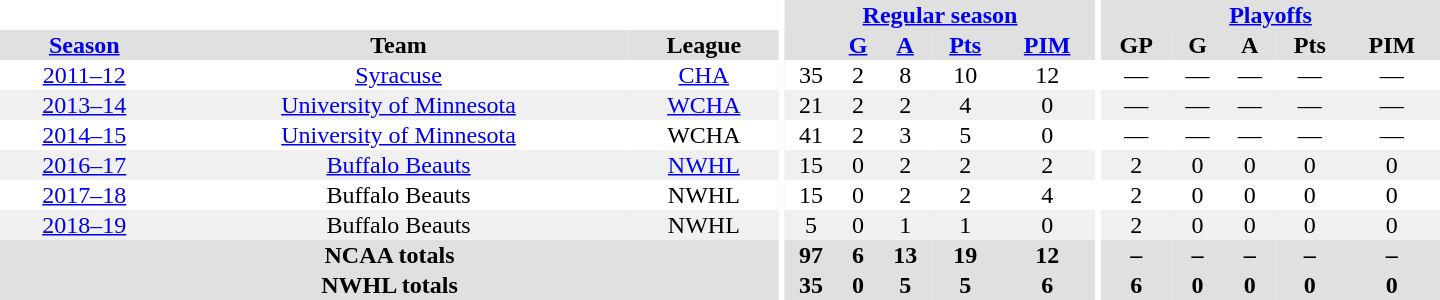<table border="0" cellpadding="1" cellspacing="0" style="text-align:center; width:60em">
<tr bgcolor="#e0e0e0">
<th colspan="3" bgcolor="#ffffff"></th>
<th rowspan="99" bgcolor="#ffffff"></th>
<th colspan="5"><a href='#'>Regular season</a></th>
<th rowspan="99" bgcolor="#ffffff"></th>
<th colspan="5"><a href='#'>Playoffs</a></th>
</tr>
<tr bgcolor="#e0e0e0">
<th><a href='#'>Season</a></th>
<th>Team</th>
<th>League</th>
<th></th>
<th><a href='#'>G</a></th>
<th><a href='#'>A</a></th>
<th><a href='#'>Pts</a></th>
<th><a href='#'>PIM</a></th>
<th>GP</th>
<th>G</th>
<th>A</th>
<th>Pts</th>
<th>PIM</th>
</tr>
<tr>
<td><a href='#'>2011–12</a></td>
<td><a href='#'>Syracuse</a></td>
<td><a href='#'>CHA</a></td>
<td>35</td>
<td>2</td>
<td>8</td>
<td>10</td>
<td>12</td>
<td>—</td>
<td>—</td>
<td>—</td>
<td>—</td>
<td>—</td>
</tr>
<tr bgcolor="f0f0f0">
<td><a href='#'>2013–14</a></td>
<td><a href='#'>University of Minnesota</a></td>
<td><a href='#'>WCHA</a></td>
<td>21</td>
<td>2</td>
<td>2</td>
<td>4</td>
<td>0</td>
<td>—</td>
<td>—</td>
<td>—</td>
<td>—</td>
<td>—</td>
</tr>
<tr>
<td><a href='#'>2014–15</a></td>
<td><a href='#'>University of Minnesota</a></td>
<td>WCHA</td>
<td>41</td>
<td>2</td>
<td>3</td>
<td>5</td>
<td>0</td>
<td>—</td>
<td>—</td>
<td>—</td>
<td>—</td>
<td>—</td>
</tr>
<tr bgcolor="f0f0f0">
<td><a href='#'>2016–17</a></td>
<td><a href='#'>Buffalo Beauts</a></td>
<td><a href='#'>NWHL</a></td>
<td>15</td>
<td>0</td>
<td>2</td>
<td>2</td>
<td>2</td>
<td>2</td>
<td>0</td>
<td>0</td>
<td>0</td>
<td>0</td>
</tr>
<tr>
<td><a href='#'>2017–18</a></td>
<td>Buffalo Beauts</td>
<td>NWHL</td>
<td>15</td>
<td>0</td>
<td>2</td>
<td>2</td>
<td>4</td>
<td>2</td>
<td>0</td>
<td>0</td>
<td>0</td>
<td>0</td>
</tr>
<tr bgcolor="f0f0f0">
<td><a href='#'>2018–19</a></td>
<td>Buffalo Beauts</td>
<td>NWHL</td>
<td>5</td>
<td>0</td>
<td>1</td>
<td>1</td>
<td>0</td>
<td>2</td>
<td>0</td>
<td>0</td>
<td>0</td>
<td>0</td>
</tr>
<tr bgcolor="#e0e0e0">
<th colspan="3">NCAA totals</th>
<th>97</th>
<th>6</th>
<th>13</th>
<th>19</th>
<th>12</th>
<th>–</th>
<th>–</th>
<th>–</th>
<th>–</th>
<th>–</th>
</tr>
<tr bgcolor="#e0e0e0">
<th colspan="3">NWHL totals</th>
<th>35</th>
<th>0</th>
<th>5</th>
<th>5</th>
<th>6</th>
<th>6</th>
<th>0</th>
<th>0</th>
<th>0</th>
<th>0</th>
</tr>
</table>
